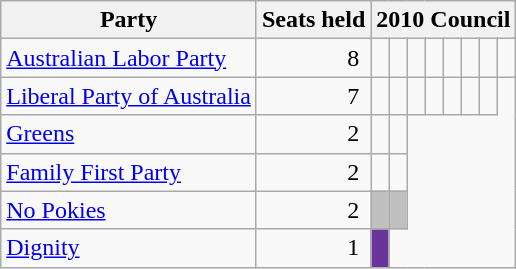<table class="wikitable">
<tr>
<th>Party</th>
<th>Seats held</th>
<th colspan=8>2010 Council</th>
</tr>
<tr>
<td><a href='#'>Australian Labor Party</a></td>
<td align=right>8 </td>
<td>  </td>
<td>  </td>
<td>  </td>
<td>  </td>
<td>  </td>
<td>  </td>
<td>  </td>
<td>  </td>
</tr>
<tr>
<td><a href='#'>Liberal Party of Australia</a></td>
<td align=right>7 </td>
<td>  </td>
<td>  </td>
<td>  </td>
<td>  </td>
<td>  </td>
<td>  </td>
<td>  </td>
</tr>
<tr>
<td><a href='#'>Greens</a></td>
<td align=right>2 </td>
<td> </td>
<td> </td>
</tr>
<tr>
<td><a href='#'>Family First Party</a></td>
<td align=right>2 </td>
<td>  </td>
<td>  </td>
</tr>
<tr>
<td><a href='#'>No Pokies</a></td>
<td align=right>2 </td>
<td bgcolor=#C0C0C0>  </td>
<td bgcolor=#C0C0C0>  </td>
</tr>
<tr>
<td><a href='#'>Dignity</a></td>
<td align=right>1 </td>
<td bgcolor=#69359C>  </td>
</tr>
</table>
